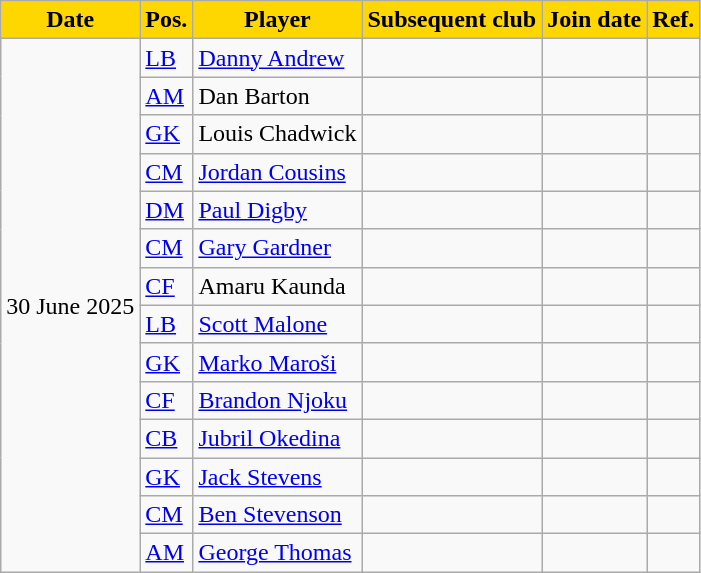<table class="wikitable plainrowheaders sortable">
<tr>
<th style="background:#ffd700;color:#000;">Date</th>
<th style="background:#ffd700;color:#000;">Pos.</th>
<th style="background:#ffd700;color:#000;">Player</th>
<th style="background:#ffd700;color:#000;">Subsequent club</th>
<th style="background:#ffd700;color:#000;">Join date</th>
<th style="background:#ffd700;color:#000;">Ref.</th>
</tr>
<tr>
<td rowspan="14">30 June 2025</td>
<td><a href='#'>LB</a></td>
<td> <a href='#'>Danny Andrew</a></td>
<td></td>
<td></td>
<td></td>
</tr>
<tr>
<td><a href='#'>AM</a></td>
<td> Dan Barton</td>
<td></td>
<td></td>
<td></td>
</tr>
<tr>
<td><a href='#'>GK</a></td>
<td> Louis Chadwick</td>
<td></td>
<td></td>
<td></td>
</tr>
<tr>
<td><a href='#'>CM</a></td>
<td> <a href='#'>Jordan Cousins</a></td>
<td></td>
<td></td>
<td></td>
</tr>
<tr>
<td><a href='#'>DM</a></td>
<td> <a href='#'>Paul Digby</a></td>
<td></td>
<td></td>
<td></td>
</tr>
<tr>
<td><a href='#'>CM</a></td>
<td> <a href='#'>Gary Gardner</a></td>
<td></td>
<td></td>
<td></td>
</tr>
<tr>
<td><a href='#'>CF</a></td>
<td> Amaru Kaunda</td>
<td></td>
<td></td>
<td></td>
</tr>
<tr>
<td><a href='#'>LB</a></td>
<td> <a href='#'>Scott Malone</a></td>
<td></td>
<td></td>
<td></td>
</tr>
<tr>
<td><a href='#'>GK</a></td>
<td> <a href='#'>Marko Maroši</a></td>
<td></td>
<td></td>
<td></td>
</tr>
<tr>
<td><a href='#'>CF</a></td>
<td> <a href='#'>Brandon Njoku</a></td>
<td></td>
<td></td>
<td></td>
</tr>
<tr>
<td><a href='#'>CB</a></td>
<td> <a href='#'>Jubril Okedina</a></td>
<td></td>
<td></td>
<td></td>
</tr>
<tr>
<td><a href='#'>GK</a></td>
<td> <a href='#'>Jack Stevens</a></td>
<td></td>
<td></td>
<td></td>
</tr>
<tr>
<td><a href='#'>CM</a></td>
<td> <a href='#'>Ben Stevenson</a></td>
<td></td>
<td></td>
<td></td>
</tr>
<tr>
<td><a href='#'>AM</a></td>
<td> <a href='#'>George Thomas</a></td>
<td></td>
<td></td>
<td></td>
</tr>
</table>
